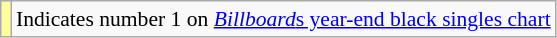<table class="wikitable" style="font-size:90%;">
<tr>
<td style="background-color:#FFFF99"></td>
<td>Indicates number 1 on <a href='#'><em>Billboard</em>s year-end black singles chart</a></td>
</tr>
</table>
